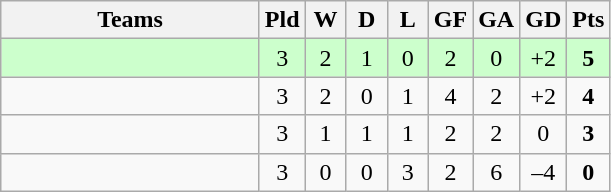<table class="wikitable" style="text-align: center;">
<tr>
<th width=165>Teams</th>
<th width=20>Pld</th>
<th width=20>W</th>
<th width=20>D</th>
<th width=20>L</th>
<th width=20>GF</th>
<th width=20>GA</th>
<th width=20>GD</th>
<th width=20>Pts</th>
</tr>
<tr align=center style="background:#ccffcc;">
<td style="text-align:left;"></td>
<td>3</td>
<td>2</td>
<td>1</td>
<td>0</td>
<td>2</td>
<td>0</td>
<td>+2</td>
<td><strong>5</strong></td>
</tr>
<tr align=center>
<td style="text-align:left;"></td>
<td>3</td>
<td>2</td>
<td>0</td>
<td>1</td>
<td>4</td>
<td>2</td>
<td>+2</td>
<td><strong>4</strong></td>
</tr>
<tr align=center>
<td style="text-align:left;"></td>
<td>3</td>
<td>1</td>
<td>1</td>
<td>1</td>
<td>2</td>
<td>2</td>
<td>0</td>
<td><strong>3</strong></td>
</tr>
<tr align=center>
<td style="text-align:left;"></td>
<td>3</td>
<td>0</td>
<td>0</td>
<td>3</td>
<td>2</td>
<td>6</td>
<td>–4</td>
<td><strong>0</strong></td>
</tr>
</table>
